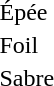<table>
<tr>
<td>Épée</td>
<td></td>
<td></td>
<td><br></td>
</tr>
<tr>
<td>Foil</td>
<td></td>
<td></td>
<td><br></td>
</tr>
<tr>
<td>Sabre</td>
<td></td>
<td></td>
<td><br></td>
</tr>
<tr>
</tr>
</table>
